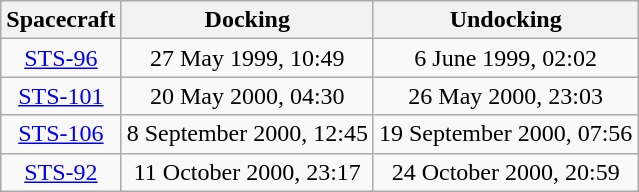<table class="wikitable" style="text-align:center; font-size:100%">
<tr>
<th>Spacecraft</th>
<th>Docking</th>
<th>Undocking</th>
</tr>
<tr>
<td><a href='#'>STS-96</a></td>
<td align=center>27 May 1999, 10:49</td>
<td align="center">6 June 1999, 02:02</td>
</tr>
<tr>
<td><a href='#'>STS-101</a></td>
<td align=center>20 May 2000, 04:30</td>
<td align="center">26 May 2000, 23:03</td>
</tr>
<tr>
<td><a href='#'>STS-106</a></td>
<td align=center>8 September 2000, 12:45</td>
<td align="center">19 September 2000, 07:56</td>
</tr>
<tr>
<td><a href='#'>STS-92</a></td>
<td align=center>11 October 2000, 23:17</td>
<td align="center">24 October 2000, 20:59</td>
</tr>
</table>
